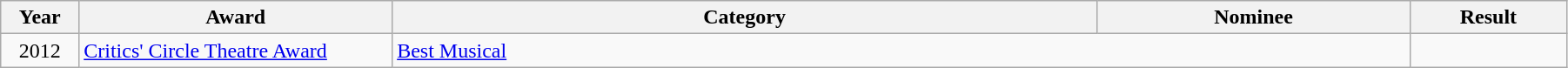<table class="wikitable" width="95%">
<tr>
<th width="5%">Year</th>
<th width="20%">Award</th>
<th width="45%">Category</th>
<th width="20%">Nominee</th>
<th width="10%">Result</th>
</tr>
<tr>
<td rowspan="1" align="center">2012</td>
<td rowspan="1"><a href='#'>Critics' Circle Theatre Award</a></td>
<td colspan="2"><a href='#'>Best Musical</a></td>
<td></td>
</tr>
</table>
